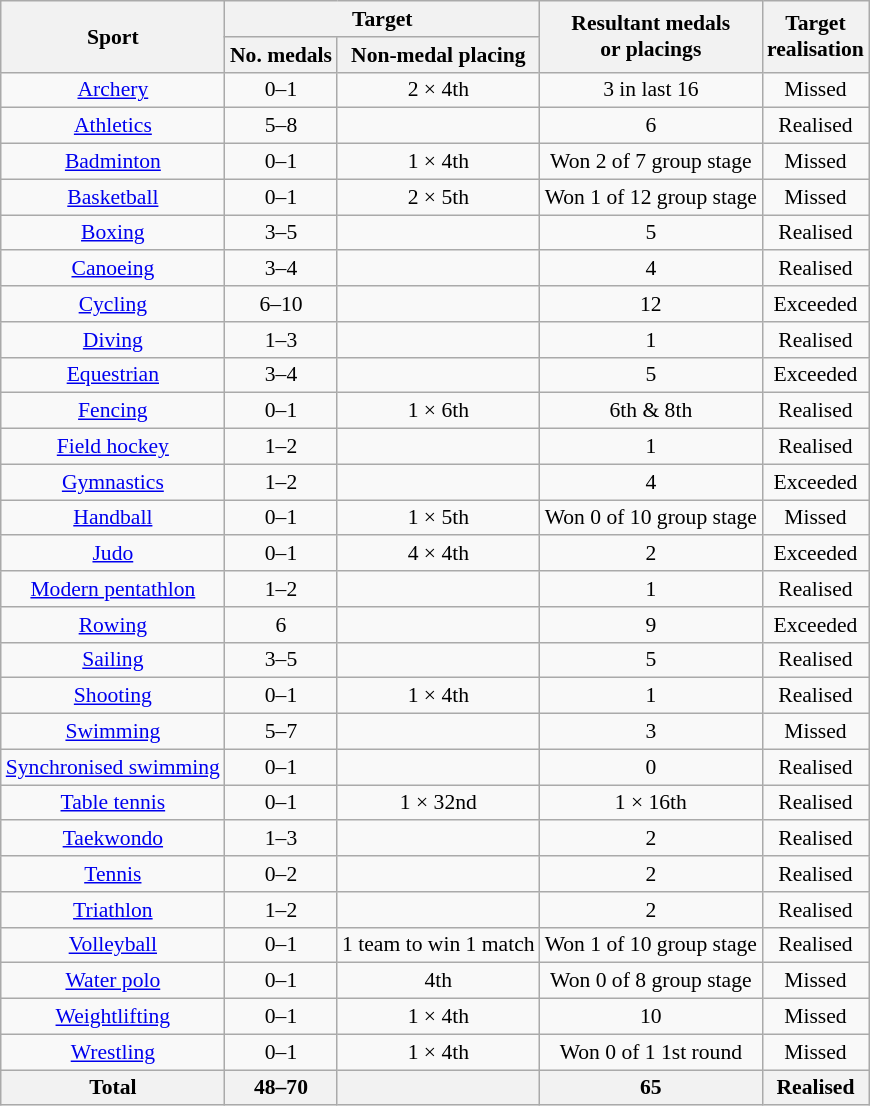<table class="wikitable sortable" style="font-size:90%; text-align:center;">
<tr>
<th rowspan=2>Sport</th>
<th colspan=2>Target</th>
<th rowspan=2>Resultant medals <br>or placings</th>
<th rowspan=2>Target <br>realisation</th>
</tr>
<tr>
<th>No. medals</th>
<th>Non-medal placing</th>
</tr>
<tr>
<td><a href='#'>Archery</a></td>
<td>0–1</td>
<td>2 × 4th</td>
<td>3 in last 16</td>
<td> Missed</td>
</tr>
<tr>
<td><a href='#'>Athletics</a></td>
<td>5–8</td>
<td></td>
<td>6</td>
<td> Realised</td>
</tr>
<tr>
<td><a href='#'>Badminton</a></td>
<td>0–1</td>
<td>1 × 4th</td>
<td>Won 2 of 7 group stage</td>
<td> Missed</td>
</tr>
<tr>
<td><a href='#'>Basketball</a></td>
<td>0–1</td>
<td>2 × 5th</td>
<td>Won 1 of 12 group stage</td>
<td> Missed</td>
</tr>
<tr>
<td><a href='#'>Boxing</a></td>
<td>3–5</td>
<td></td>
<td>5</td>
<td> Realised</td>
</tr>
<tr>
<td><a href='#'>Canoeing</a></td>
<td>3–4</td>
<td></td>
<td>4</td>
<td> Realised</td>
</tr>
<tr>
<td><a href='#'>Cycling</a></td>
<td>6–10</td>
<td></td>
<td>12</td>
<td> Exceeded</td>
</tr>
<tr>
<td><a href='#'>Diving</a></td>
<td>1–3</td>
<td></td>
<td>1</td>
<td> Realised</td>
</tr>
<tr>
<td><a href='#'>Equestrian</a></td>
<td>3–4</td>
<td></td>
<td>5</td>
<td> Exceeded</td>
</tr>
<tr>
<td><a href='#'>Fencing</a></td>
<td>0–1</td>
<td>1 × 6th</td>
<td>6th & 8th</td>
<td> Realised</td>
</tr>
<tr>
<td><a href='#'>Field hockey</a></td>
<td>1–2</td>
<td></td>
<td>1</td>
<td> Realised</td>
</tr>
<tr>
<td><a href='#'>Gymnastics</a></td>
<td>1–2</td>
<td></td>
<td>4</td>
<td> Exceeded</td>
</tr>
<tr>
<td><a href='#'>Handball</a></td>
<td>0–1</td>
<td>1 × 5th</td>
<td>Won 0 of 10 group stage</td>
<td> Missed</td>
</tr>
<tr>
<td><a href='#'>Judo</a></td>
<td>0–1</td>
<td>4 × 4th</td>
<td>2</td>
<td> Exceeded</td>
</tr>
<tr>
<td><a href='#'>Modern pentathlon</a></td>
<td>1–2</td>
<td></td>
<td>1</td>
<td> Realised</td>
</tr>
<tr>
<td><a href='#'>Rowing</a></td>
<td>6</td>
<td></td>
<td>9</td>
<td> Exceeded</td>
</tr>
<tr>
<td><a href='#'>Sailing</a></td>
<td>3–5</td>
<td></td>
<td>5</td>
<td> Realised</td>
</tr>
<tr>
<td><a href='#'>Shooting</a></td>
<td>0–1</td>
<td>1 × 4th</td>
<td>1</td>
<td> Realised</td>
</tr>
<tr>
<td><a href='#'>Swimming</a></td>
<td>5–7</td>
<td></td>
<td>3</td>
<td> Missed</td>
</tr>
<tr>
<td><a href='#'>Synchronised swimming</a></td>
<td>0–1</td>
<td></td>
<td>0</td>
<td> Realised</td>
</tr>
<tr>
<td><a href='#'>Table tennis</a></td>
<td>0–1</td>
<td>1 × 32nd</td>
<td>1 × 16th</td>
<td> Realised</td>
</tr>
<tr>
<td><a href='#'>Taekwondo</a></td>
<td>1–3</td>
<td></td>
<td>2</td>
<td> Realised</td>
</tr>
<tr>
<td><a href='#'>Tennis</a></td>
<td>0–2</td>
<td></td>
<td>2</td>
<td> Realised</td>
</tr>
<tr>
<td><a href='#'>Triathlon</a></td>
<td>1–2</td>
<td></td>
<td>2</td>
<td> Realised</td>
</tr>
<tr>
<td><a href='#'>Volleyball</a></td>
<td>0–1</td>
<td>1 team to win 1 match</td>
<td>Won 1 of 10 group stage</td>
<td> Realised</td>
</tr>
<tr>
<td><a href='#'>Water polo</a></td>
<td>0–1</td>
<td>4th</td>
<td>Won 0 of 8 group stage</td>
<td> Missed</td>
</tr>
<tr>
<td><a href='#'>Weightlifting</a></td>
<td>0–1</td>
<td>1 × 4th</td>
<td>10</td>
<td> Missed</td>
</tr>
<tr>
<td><a href='#'>Wrestling</a></td>
<td>0–1</td>
<td>1 × 4th</td>
<td>Won 0 of 1 1st round</td>
<td> Missed</td>
</tr>
<tr class="sortbottom">
<th>Total</th>
<th>48–70</th>
<th></th>
<th>65</th>
<th> Realised</th>
</tr>
</table>
